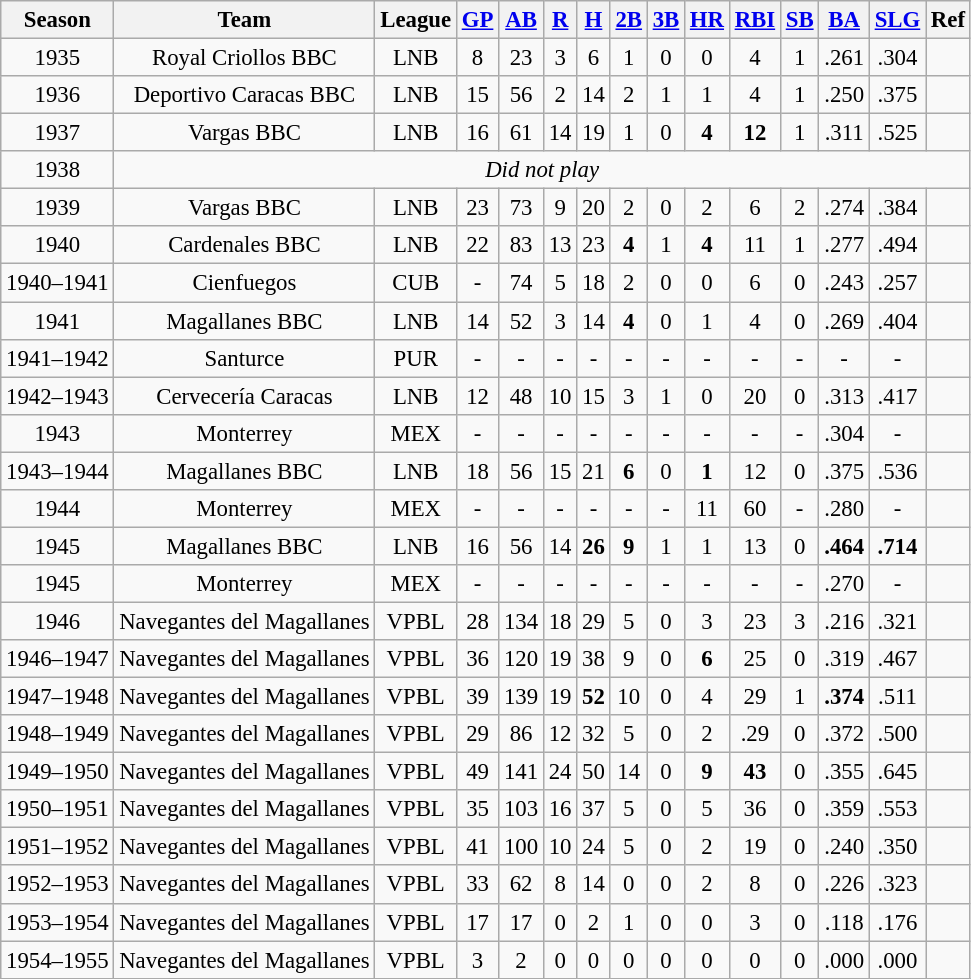<table class="wikitable" style="font-size:95%;">
<tr>
<th>Season</th>
<th>Team</th>
<th>League</th>
<th><a href='#'>GP</a></th>
<th><a href='#'>AB</a></th>
<th><a href='#'>R</a></th>
<th><a href='#'>H</a></th>
<th><a href='#'>2B</a></th>
<th><a href='#'>3B</a></th>
<th><a href='#'>HR</a></th>
<th><a href='#'>RBI</a></th>
<th><a href='#'>SB</a></th>
<th><a href='#'>BA</a></th>
<th><a href='#'>SLG</a></th>
<th>Ref</th>
</tr>
<tr align=center>
<td>1935</td>
<td>Royal Criollos BBC</td>
<td>LNB</td>
<td>8</td>
<td>23</td>
<td>3</td>
<td>6</td>
<td>1</td>
<td>0</td>
<td>0</td>
<td>4</td>
<td>1</td>
<td>.261</td>
<td>.304</td>
<td></td>
</tr>
<tr align=center>
<td>1936</td>
<td>Deportivo Caracas BBC</td>
<td>LNB</td>
<td>15</td>
<td>56</td>
<td>2</td>
<td>14</td>
<td>2</td>
<td>1</td>
<td>1</td>
<td>4</td>
<td>1</td>
<td>.250</td>
<td>.375</td>
<td></td>
</tr>
<tr align=center>
<td>1937</td>
<td>Vargas BBC</td>
<td>LNB</td>
<td>16</td>
<td>61</td>
<td>14</td>
<td>19</td>
<td>1</td>
<td>0</td>
<td><strong>4</strong></td>
<td><strong>12</strong></td>
<td>1</td>
<td>.311</td>
<td>.525</td>
<td></td>
</tr>
<tr align=center>
<td>1938</td>
<td colspan=16><em>Did not play</em></td>
</tr>
<tr align=center>
<td>1939</td>
<td>Vargas BBC</td>
<td>LNB</td>
<td>23</td>
<td>73</td>
<td>9</td>
<td>20</td>
<td>2</td>
<td>0</td>
<td>2</td>
<td>6</td>
<td>2</td>
<td>.274</td>
<td>.384</td>
<td></td>
</tr>
<tr align=center>
<td>1940</td>
<td>Cardenales BBC</td>
<td>LNB</td>
<td>22</td>
<td>83</td>
<td>13</td>
<td>23</td>
<td><strong>4</strong></td>
<td>1</td>
<td><strong>4</strong></td>
<td>11</td>
<td>1</td>
<td>.277</td>
<td>.494</td>
<td></td>
</tr>
<tr align=center>
<td>1940–1941</td>
<td>Cienfuegos</td>
<td>CUB</td>
<td>-</td>
<td>74</td>
<td>5</td>
<td>18</td>
<td>2</td>
<td>0</td>
<td>0</td>
<td>6</td>
<td>0</td>
<td>.243</td>
<td>.257</td>
<td></td>
</tr>
<tr align=center>
<td>1941</td>
<td>Magallanes BBC</td>
<td>LNB</td>
<td>14</td>
<td>52</td>
<td>3</td>
<td>14</td>
<td><strong>4</strong></td>
<td>0</td>
<td>1</td>
<td>4</td>
<td>0</td>
<td>.269</td>
<td>.404</td>
<td></td>
</tr>
<tr align=center>
<td>1941–1942</td>
<td>Santurce</td>
<td>PUR</td>
<td>-</td>
<td>-</td>
<td>-</td>
<td>-</td>
<td>-</td>
<td>-</td>
<td>-</td>
<td>-</td>
<td>-</td>
<td>-</td>
<td>-</td>
<td></td>
</tr>
<tr align=center>
<td>1942–1943</td>
<td>Cervecería Caracas</td>
<td>LNB</td>
<td>12</td>
<td>48</td>
<td>10</td>
<td>15</td>
<td>3</td>
<td>1</td>
<td>0</td>
<td>20</td>
<td>0</td>
<td>.313</td>
<td>.417</td>
<td></td>
</tr>
<tr align=center>
<td>1943</td>
<td>Monterrey</td>
<td>MEX</td>
<td>-</td>
<td>-</td>
<td>-</td>
<td>-</td>
<td>-</td>
<td>-</td>
<td>-</td>
<td>-</td>
<td>-</td>
<td>.304</td>
<td>-</td>
<td></td>
</tr>
<tr align=center>
<td>1943–1944</td>
<td>Magallanes BBC</td>
<td>LNB</td>
<td>18</td>
<td>56</td>
<td>15</td>
<td>21</td>
<td><strong>6</strong></td>
<td>0</td>
<td><strong>1</strong></td>
<td>12</td>
<td>0</td>
<td>.375</td>
<td>.536</td>
<td></td>
</tr>
<tr align=center>
<td>1944</td>
<td>Monterrey</td>
<td>MEX</td>
<td>-</td>
<td>-</td>
<td>-</td>
<td>-</td>
<td>-</td>
<td>-</td>
<td>11</td>
<td>60</td>
<td>-</td>
<td>.280</td>
<td>-</td>
<td></td>
</tr>
<tr align=center>
<td>1945</td>
<td>Magallanes BBC</td>
<td>LNB</td>
<td>16</td>
<td>56</td>
<td>14</td>
<td><strong>26</strong></td>
<td><strong>9</strong></td>
<td>1</td>
<td>1</td>
<td>13</td>
<td>0</td>
<td><strong>.464</strong></td>
<td><strong>.714</strong></td>
<td></td>
</tr>
<tr align=center>
<td>1945</td>
<td>Monterrey</td>
<td>MEX</td>
<td>-</td>
<td>-</td>
<td>-</td>
<td>-</td>
<td>-</td>
<td>-</td>
<td>-</td>
<td>-</td>
<td>-</td>
<td>.270</td>
<td>-</td>
<td></td>
</tr>
<tr align=center>
<td>1946</td>
<td>Navegantes del Magallanes</td>
<td>VPBL</td>
<td>28</td>
<td>134</td>
<td>18</td>
<td>29</td>
<td>5</td>
<td>0</td>
<td>3</td>
<td>23</td>
<td>3</td>
<td>.216</td>
<td>.321</td>
<td></td>
</tr>
<tr align=center>
<td>1946–1947</td>
<td>Navegantes del Magallanes</td>
<td>VPBL</td>
<td>36</td>
<td>120</td>
<td>19</td>
<td>38</td>
<td>9</td>
<td>0</td>
<td><strong>6</strong></td>
<td>25</td>
<td>0</td>
<td>.319</td>
<td>.467</td>
<td></td>
</tr>
<tr align=center>
<td>1947–1948</td>
<td>Navegantes del Magallanes</td>
<td>VPBL</td>
<td>39</td>
<td>139</td>
<td>19</td>
<td><strong>52</strong></td>
<td>10</td>
<td>0</td>
<td>4</td>
<td>29</td>
<td>1</td>
<td><strong>.374</strong></td>
<td>.511</td>
<td></td>
</tr>
<tr align=center>
<td>1948–1949</td>
<td>Navegantes del Magallanes</td>
<td>VPBL</td>
<td>29</td>
<td>86</td>
<td>12</td>
<td>32</td>
<td>5</td>
<td>0</td>
<td>2</td>
<td>.29</td>
<td>0</td>
<td>.372</td>
<td>.500</td>
<td></td>
</tr>
<tr align=center>
<td>1949–1950</td>
<td>Navegantes del Magallanes</td>
<td>VPBL</td>
<td>49</td>
<td>141</td>
<td>24</td>
<td>50</td>
<td>14</td>
<td>0</td>
<td><strong>9</strong></td>
<td><strong>43</strong></td>
<td>0</td>
<td>.355</td>
<td>.645</td>
<td></td>
</tr>
<tr align=center>
<td>1950–1951</td>
<td>Navegantes del Magallanes</td>
<td>VPBL</td>
<td>35</td>
<td>103</td>
<td>16</td>
<td>37</td>
<td>5</td>
<td>0</td>
<td>5</td>
<td>36</td>
<td>0</td>
<td>.359</td>
<td>.553</td>
<td></td>
</tr>
<tr align=center>
<td>1951–1952</td>
<td>Navegantes del Magallanes</td>
<td>VPBL</td>
<td>41</td>
<td>100</td>
<td>10</td>
<td>24</td>
<td>5</td>
<td>0</td>
<td>2</td>
<td>19</td>
<td>0</td>
<td>.240</td>
<td>.350</td>
<td></td>
</tr>
<tr align=center>
<td>1952–1953</td>
<td>Navegantes del Magallanes</td>
<td>VPBL</td>
<td>33</td>
<td>62</td>
<td>8</td>
<td>14</td>
<td>0</td>
<td>0</td>
<td>2</td>
<td>8</td>
<td>0</td>
<td>.226</td>
<td>.323</td>
<td></td>
</tr>
<tr align=center>
<td>1953–1954</td>
<td>Navegantes del Magallanes</td>
<td>VPBL</td>
<td>17</td>
<td>17</td>
<td>0</td>
<td>2</td>
<td>1</td>
<td>0</td>
<td>0</td>
<td>3</td>
<td>0</td>
<td>.118</td>
<td>.176</td>
<td></td>
</tr>
<tr align=center>
<td>1954–1955</td>
<td>Navegantes del Magallanes</td>
<td>VPBL</td>
<td>3</td>
<td>2</td>
<td>0</td>
<td>0</td>
<td>0</td>
<td>0</td>
<td>0</td>
<td>0</td>
<td>0</td>
<td>.000</td>
<td>.000</td>
<td></td>
</tr>
<tr align=center>
</tr>
</table>
